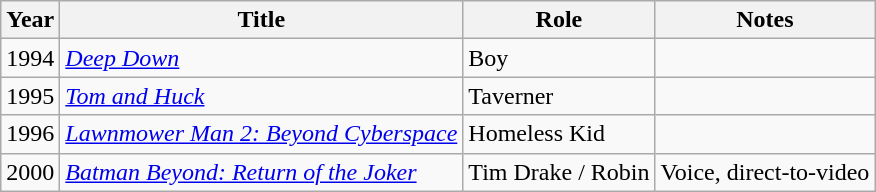<table class="wikitable sortable">
<tr>
<th>Year</th>
<th>Title</th>
<th>Role</th>
<th>Notes</th>
</tr>
<tr>
<td>1994</td>
<td><em><a href='#'>Deep Down</a></em></td>
<td>Boy</td>
<td></td>
</tr>
<tr>
<td>1995</td>
<td><em><a href='#'>Tom and Huck</a></em></td>
<td>Taverner</td>
<td></td>
</tr>
<tr>
<td>1996</td>
<td><em><a href='#'>Lawnmower Man 2: Beyond Cyberspace</a></em></td>
<td>Homeless Kid</td>
<td></td>
</tr>
<tr>
<td>2000</td>
<td><em><a href='#'>Batman Beyond: Return of the Joker</a></em></td>
<td>Tim Drake / Robin</td>
<td>Voice, direct-to-video</td>
</tr>
</table>
